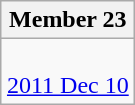<table class=wikitable align=right>
<tr>
<th>Member 23</th>
</tr>
<tr>
<td><br><a href='#'>2011 Dec 10</a></td>
</tr>
</table>
